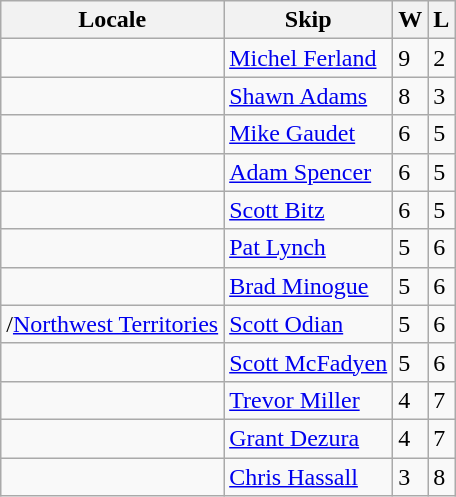<table class="wikitable" border="1">
<tr>
<th>Locale</th>
<th>Skip</th>
<th>W</th>
<th>L</th>
</tr>
<tr>
<td></td>
<td><a href='#'>Michel Ferland</a></td>
<td>9</td>
<td>2</td>
</tr>
<tr>
<td></td>
<td><a href='#'>Shawn Adams</a></td>
<td>8</td>
<td>3</td>
</tr>
<tr>
<td></td>
<td><a href='#'>Mike Gaudet</a></td>
<td>6</td>
<td>5</td>
</tr>
<tr>
<td></td>
<td><a href='#'>Adam Spencer</a></td>
<td>6</td>
<td>5</td>
</tr>
<tr>
<td></td>
<td><a href='#'>Scott Bitz</a></td>
<td>6</td>
<td>5</td>
</tr>
<tr>
<td></td>
<td><a href='#'>Pat Lynch</a></td>
<td>5</td>
<td>6</td>
</tr>
<tr>
<td></td>
<td><a href='#'>Brad Minogue</a></td>
<td>5</td>
<td>6</td>
</tr>
<tr>
<td>/<a href='#'>Northwest Territories</a></td>
<td><a href='#'>Scott Odian</a></td>
<td>5</td>
<td>6</td>
</tr>
<tr>
<td></td>
<td><a href='#'>Scott McFadyen</a></td>
<td>5</td>
<td>6</td>
</tr>
<tr>
<td></td>
<td><a href='#'>Trevor Miller</a></td>
<td>4</td>
<td>7</td>
</tr>
<tr>
<td></td>
<td><a href='#'>Grant Dezura</a></td>
<td>4</td>
<td>7</td>
</tr>
<tr>
<td></td>
<td><a href='#'>Chris Hassall</a></td>
<td>3</td>
<td>8</td>
</tr>
</table>
